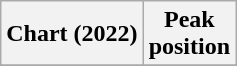<table class="wikitable plainrowheaders" style="text-align:center;">
<tr>
<th align="left">Chart (2022)</th>
<th align="left">Peak<br>position</th>
</tr>
<tr>
</tr>
</table>
